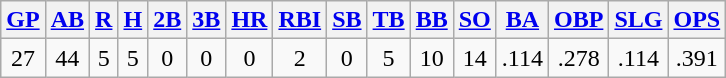<table class="wikitable">
<tr>
<th><a href='#'>GP</a></th>
<th><a href='#'>AB</a></th>
<th><a href='#'>R</a></th>
<th><a href='#'>H</a></th>
<th><a href='#'>2B</a></th>
<th><a href='#'>3B</a></th>
<th><a href='#'>HR</a></th>
<th><a href='#'>RBI</a></th>
<th><a href='#'>SB</a></th>
<th><a href='#'>TB</a></th>
<th><a href='#'>BB</a></th>
<th><a href='#'>SO</a></th>
<th><a href='#'>BA</a></th>
<th><a href='#'>OBP</a></th>
<th><a href='#'>SLG</a></th>
<th><a href='#'>OPS</a></th>
</tr>
<tr align=center>
<td>27</td>
<td>44</td>
<td>5</td>
<td>5</td>
<td>0</td>
<td>0</td>
<td>0</td>
<td>2</td>
<td>0</td>
<td>5</td>
<td>10</td>
<td>14</td>
<td>.114</td>
<td>.278</td>
<td>.114</td>
<td>.391</td>
</tr>
</table>
